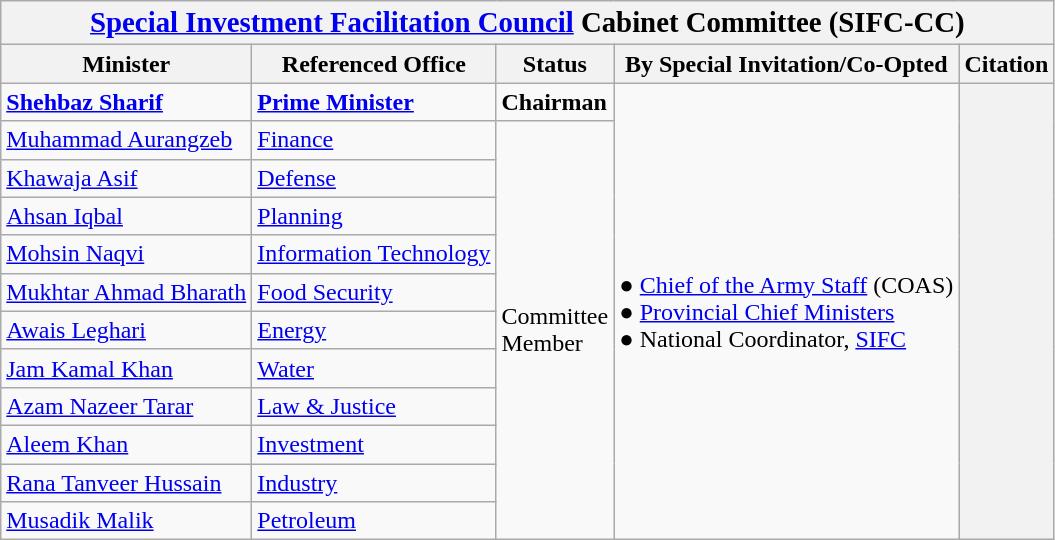<table class="wikitable sortable mw-collapsible mw-collapsed">
<tr>
<th colspan="5"><big><a href='#'>Special Investment Facilitation Council</a> Cabinet Committee (SIFC-CC)</big></th>
</tr>
<tr>
<th>Minister</th>
<th>Referenced Office</th>
<th>Status</th>
<th>By Special Invitation/Co-Opted</th>
<th>Citation</th>
</tr>
<tr>
<td><strong><a href='#'>Shehbaz Sharif</a></strong></td>
<td><a href='#'><strong>Prime Minister</strong></a></td>
<td><strong>Chairman</strong></td>
<td rowspan="12">● <a href='#'>Chief of the Army Staff</a> (COAS)<br>● <a href='#'>Provincial Chief Ministers</a><br>● National Coordinator, <a href='#'>SIFC</a></td>
<th rowspan="12"></th>
</tr>
<tr>
<td><a href='#'>Muhammad Aurangzeb</a></td>
<td><a href='#'>Finance</a></td>
<td rowspan="11">Committee<br>Member</td>
</tr>
<tr>
<td><a href='#'>Khawaja Asif</a></td>
<td><a href='#'>Defense</a></td>
</tr>
<tr>
<td><a href='#'>Ahsan Iqbal</a></td>
<td><a href='#'>Planning</a></td>
</tr>
<tr>
<td><a href='#'>Mohsin Naqvi</a></td>
<td><a href='#'>Information Technology</a></td>
</tr>
<tr>
<td><a href='#'>Mukhtar Ahmad Bharath</a></td>
<td><a href='#'>Food Security</a></td>
</tr>
<tr>
<td><a href='#'>Awais Leghari</a></td>
<td><a href='#'>Energy</a></td>
</tr>
<tr>
<td><a href='#'>Jam Kamal Khan</a></td>
<td><a href='#'>Water</a></td>
</tr>
<tr>
<td><a href='#'>Azam Nazeer Tarar</a></td>
<td><a href='#'>Law & Justice</a></td>
</tr>
<tr>
<td><a href='#'>Aleem Khan</a></td>
<td><a href='#'>Investment</a></td>
</tr>
<tr>
<td><a href='#'>Rana Tanveer Hussain</a></td>
<td><a href='#'>Industry</a></td>
</tr>
<tr>
<td><a href='#'>Musadik Malik</a></td>
<td><a href='#'>Petroleum</a></td>
</tr>
</table>
